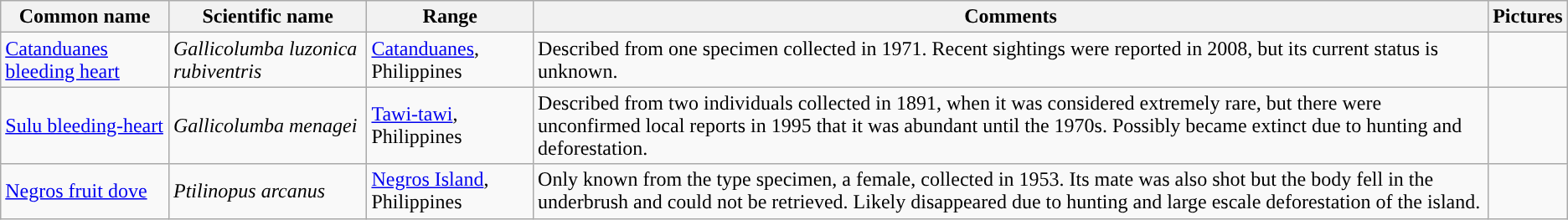<table class="wikitable">
<tr>
<th>Common name</th>
<th>Scientific name</th>
<th>Range</th>
<th class="unsortable">Comments</th>
<th class="unsortable">Pictures</th>
</tr>
<tr>
<td><a href='#'>Catanduanes bleeding heart</a></td>
<td><em>Gallicolumba luzonica rubiventris</em></td>
<td><a href='#'>Catanduanes</a>, Philippines</td>
<td>Described from one specimen collected in 1971. Recent sightings were reported in 2008, but its current status is unknown.</td>
<td></td>
</tr>
<tr>
<td><a href='#'>Sulu bleeding-heart</a></td>
<td><em>Gallicolumba menagei</em></td>
<td><a href='#'>Tawi-tawi</a>, Philippines</td>
<td>Described from two individuals collected in 1891, when it was considered extremely rare, but there were unconfirmed local reports in 1995 that it was abundant until the 1970s. Possibly became extinct due to hunting and deforestation.</td>
<td></td>
</tr>
<tr>
<td><a href='#'>Negros fruit dove</a></td>
<td><em>Ptilinopus arcanus</em></td>
<td><a href='#'>Negros Island</a>, Philippines</td>
<td>Only known from the type specimen, a female, collected in 1953. Its mate was also shot but the body fell in the underbrush and could not be retrieved. Likely disappeared due to hunting and large escale deforestation of the island.</td>
<td></td>
</tr>
</table>
